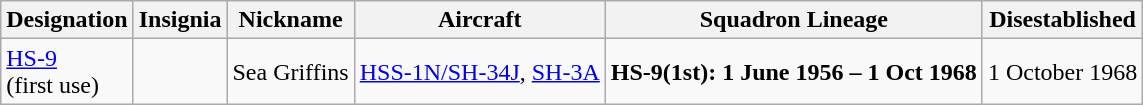<table class="wikitable">
<tr>
<th>Designation</th>
<th>Insignia</th>
<th>Nickname</th>
<th>Aircraft</th>
<th>Squadron Lineage</th>
<th>Disestablished</th>
</tr>
<tr>
<td><a href='#'>HS-9</a><br>(first use)</td>
<td></td>
<td>Sea Griffins</td>
<td><a href='#'>HSS-1N/SH-34J</a>, <a href='#'>SH-3A</a></td>
<td style="white-space: nowrap;"><strong>HS-9(1st): 1 June 1956 – 1 Oct 1968</strong></td>
<td>1 October 1968</td>
</tr>
</table>
